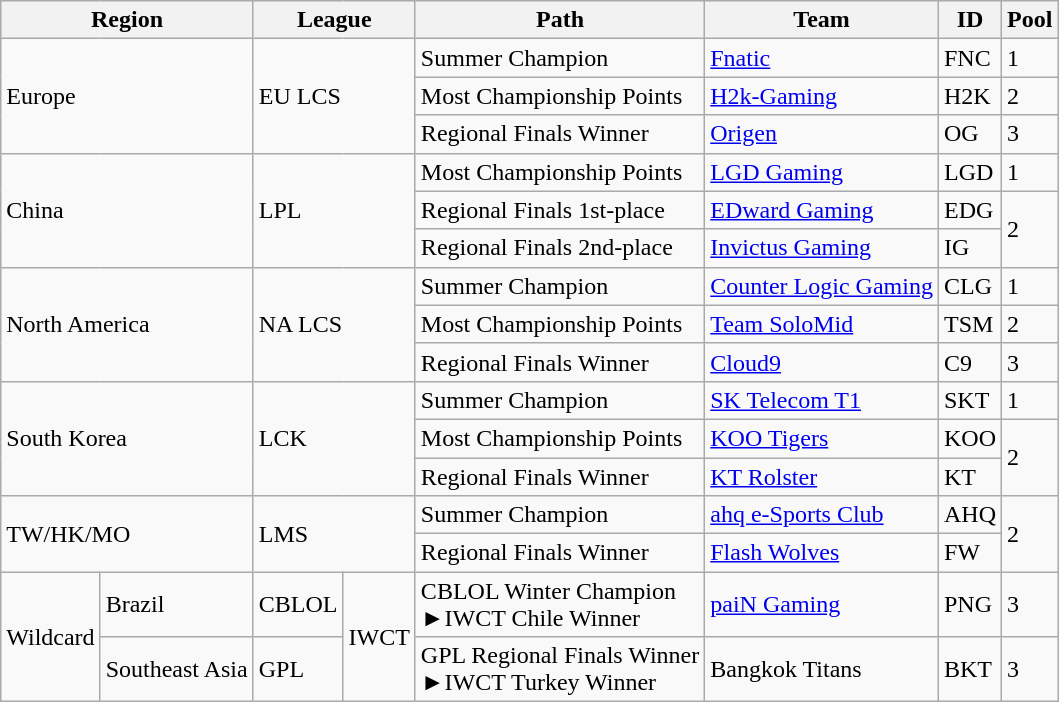<table class="wikitable">
<tr>
<th colspan="2">Region</th>
<th colspan="2"><strong>League</strong></th>
<th>Path</th>
<th>Team</th>
<th>ID</th>
<th>Pool</th>
</tr>
<tr>
<td colspan="2" rowspan="3">Europe</td>
<td colspan="2" rowspan="3" title="European League of Legends Championship Series">EU LCS</td>
<td>Summer Champion</td>
<td> <a href='#'>Fnatic</a></td>
<td>FNC</td>
<td>1</td>
</tr>
<tr>
<td>Most Championship Points</td>
<td> <a href='#'>H2k-Gaming</a></td>
<td>H2K</td>
<td>2</td>
</tr>
<tr>
<td>Regional Finals Winner</td>
<td> <a href='#'>Origen</a></td>
<td>OG</td>
<td>3</td>
</tr>
<tr>
<td colspan="2" rowspan="3">China</td>
<td colspan="2" rowspan="3" title="League of Legends Pro League">LPL</td>
<td>Most Championship Points</td>
<td> <a href='#'>LGD Gaming</a></td>
<td>LGD</td>
<td>1</td>
</tr>
<tr>
<td>Regional Finals 1st-place</td>
<td> <a href='#'>EDward Gaming</a></td>
<td>EDG</td>
<td rowspan="2">2</td>
</tr>
<tr>
<td>Regional Finals 2nd-place</td>
<td> <a href='#'>Invictus Gaming</a></td>
<td>IG</td>
</tr>
<tr>
<td colspan="2" rowspan="3">North America</td>
<td colspan="2" rowspan="3" title="North American League of Legends Championship Series">NA LCS</td>
<td>Summer Champion</td>
<td> <a href='#'>Counter Logic Gaming</a></td>
<td>CLG</td>
<td>1</td>
</tr>
<tr>
<td>Most Championship Points</td>
<td> <a href='#'>Team SoloMid</a></td>
<td>TSM</td>
<td>2</td>
</tr>
<tr>
<td>Regional Finals Winner</td>
<td> <a href='#'>Cloud9</a></td>
<td>C9</td>
<td>3</td>
</tr>
<tr>
<td colspan="2" rowspan="3">South Korea</td>
<td colspan="2" rowspan="3" title="League of Legends Champions Korea">LCK</td>
<td>Summer Champion</td>
<td> <a href='#'>SK Telecom T1</a></td>
<td>SKT</td>
<td>1</td>
</tr>
<tr>
<td>Most Championship Points</td>
<td> <a href='#'>KOO Tigers</a></td>
<td>KOO</td>
<td rowspan="2">2</td>
</tr>
<tr>
<td>Regional Finals Winner</td>
<td> <a href='#'>KT Rolster</a></td>
<td>KT</td>
</tr>
<tr>
<td colspan="2" rowspan="2" title="Taiwan/Hong Kong/Macau">TW/HK/MO</td>
<td colspan="2" rowspan="2" title="League of Legends Master Series">LMS</td>
<td>Summer Champion</td>
<td> <a href='#'>ahq e-Sports Club</a></td>
<td>AHQ</td>
<td rowspan="2">2</td>
</tr>
<tr>
<td>Regional Finals Winner</td>
<td> <a href='#'>Flash Wolves</a></td>
<td>FW</td>
</tr>
<tr>
<td rowspan="2">Wildcard</td>
<td>Brazil</td>
<td title="Campeonato Brasileiro de League of Legends">CBLOL</td>
<td rowspan="2" title="International Wildcard Tournament">IWCT</td>
<td>CBLOL Winter Champion<br>►IWCT Chile Winner</td>
<td> <a href='#'>paiN Gaming</a></td>
<td>PNG</td>
<td>3</td>
</tr>
<tr>
<td>Southeast Asia</td>
<td title="Garena Premier League">GPL</td>
<td>GPL Regional Finals Winner<br>►IWCT Turkey Winner</td>
<td> Bangkok Titans</td>
<td>BKT</td>
<td>3</td>
</tr>
</table>
